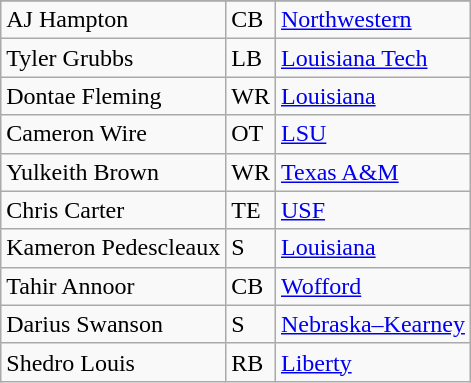<table class="wikitable">
<tr>
</tr>
<tr>
<td>AJ Hampton</td>
<td>CB</td>
<td><a href='#'>Northwestern</a></td>
</tr>
<tr>
<td>Tyler Grubbs</td>
<td>LB</td>
<td><a href='#'>Louisiana Tech</a></td>
</tr>
<tr>
<td>Dontae Fleming</td>
<td>WR</td>
<td><a href='#'>Louisiana</a></td>
</tr>
<tr>
<td>Cameron Wire</td>
<td>OT</td>
<td><a href='#'>LSU</a></td>
</tr>
<tr>
<td>Yulkeith Brown</td>
<td>WR</td>
<td><a href='#'>Texas A&M</a></td>
</tr>
<tr>
<td>Chris Carter</td>
<td>TE</td>
<td><a href='#'>USF</a></td>
</tr>
<tr>
<td>Kameron Pedescleaux</td>
<td>S</td>
<td><a href='#'>Louisiana</a></td>
</tr>
<tr>
<td>Tahir Annoor</td>
<td>CB</td>
<td><a href='#'>Wofford</a></td>
</tr>
<tr>
<td>Darius Swanson</td>
<td>S</td>
<td><a href='#'>Nebraska–Kearney</a></td>
</tr>
<tr>
<td>Shedro Louis</td>
<td>RB</td>
<td><a href='#'>Liberty</a></td>
</tr>
</table>
